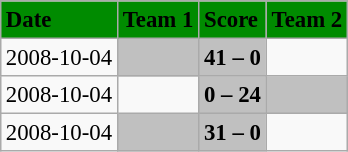<table class="wikitable" style="margin:0.5em auto; font-size:95%">
<tr bgcolor="#008B00">
<td><strong>Date</strong></td>
<td><strong>Team 1</strong></td>
<td><strong>Score</strong></td>
<td><strong>Team 2</strong></td>
</tr>
<tr>
<td>2008-10-04</td>
<td bgcolor="silver"><strong></strong></td>
<td bgcolor="silver"><strong>41 – 0</strong></td>
<td></td>
</tr>
<tr>
<td>2008-10-04</td>
<td></td>
<td bgcolor="silver"><strong>0 – 24</strong></td>
<td bgcolor="silver"><strong></strong></td>
</tr>
<tr>
<td>2008-10-04</td>
<td bgcolor="silver"><strong></strong></td>
<td bgcolor="silver"><strong>31 – 0</strong></td>
<td></td>
</tr>
</table>
